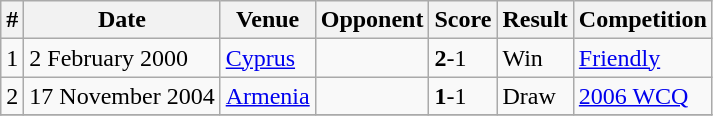<table class="wikitable">
<tr>
<th>#</th>
<th>Date</th>
<th>Venue</th>
<th>Opponent</th>
<th>Score</th>
<th>Result</th>
<th>Competition</th>
</tr>
<tr>
<td>1</td>
<td>2 February 2000</td>
<td><a href='#'>Cyprus</a></td>
<td></td>
<td><strong>2</strong>-1</td>
<td>Win</td>
<td><a href='#'>Friendly</a></td>
</tr>
<tr>
<td>2</td>
<td>17 November 2004</td>
<td><a href='#'>Armenia</a></td>
<td></td>
<td><strong>1</strong>-1</td>
<td>Draw</td>
<td><a href='#'>2006 WCQ</a></td>
</tr>
<tr>
</tr>
</table>
